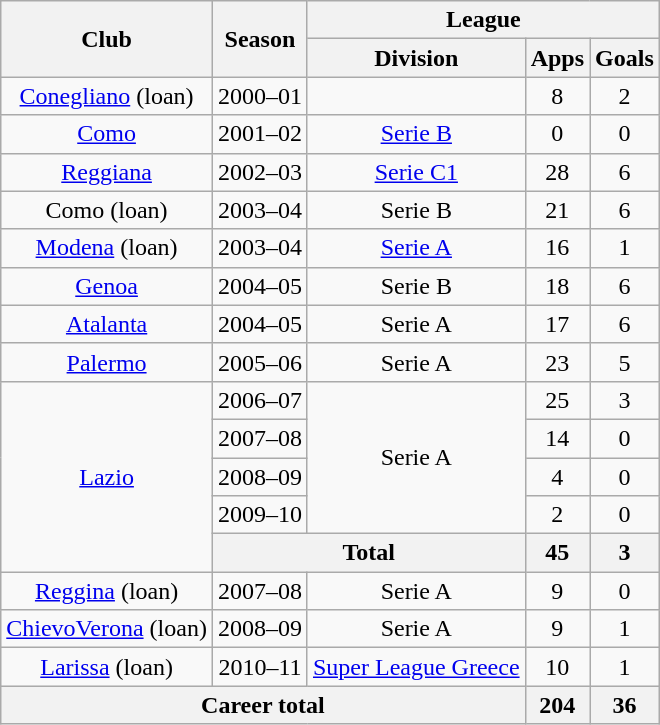<table class="wikitable" style="text-align:center">
<tr>
<th rowspan="2">Club</th>
<th rowspan="2">Season</th>
<th colspan="3">League</th>
</tr>
<tr>
<th>Division</th>
<th>Apps</th>
<th>Goals</th>
</tr>
<tr>
<td><a href='#'>Conegliano</a> (loan)</td>
<td>2000–01</td>
<td></td>
<td>8</td>
<td>2</td>
</tr>
<tr>
<td><a href='#'>Como</a></td>
<td>2001–02</td>
<td><a href='#'>Serie B</a></td>
<td>0</td>
<td>0</td>
</tr>
<tr>
<td><a href='#'>Reggiana</a></td>
<td>2002–03</td>
<td><a href='#'>Serie C1</a></td>
<td>28</td>
<td>6</td>
</tr>
<tr>
<td>Como (loan)</td>
<td>2003–04</td>
<td>Serie B</td>
<td>21</td>
<td>6</td>
</tr>
<tr>
<td><a href='#'>Modena</a> (loan)</td>
<td>2003–04</td>
<td><a href='#'>Serie A</a></td>
<td>16</td>
<td>1</td>
</tr>
<tr>
<td><a href='#'>Genoa</a></td>
<td>2004–05</td>
<td>Serie B</td>
<td>18</td>
<td>6</td>
</tr>
<tr>
<td><a href='#'>Atalanta</a></td>
<td>2004–05</td>
<td>Serie A</td>
<td>17</td>
<td>6</td>
</tr>
<tr>
<td><a href='#'>Palermo</a></td>
<td>2005–06</td>
<td>Serie A</td>
<td>23</td>
<td>5</td>
</tr>
<tr>
<td rowspan="5"><a href='#'>Lazio</a></td>
<td>2006–07</td>
<td rowspan="4">Serie A</td>
<td>25</td>
<td>3</td>
</tr>
<tr>
<td>2007–08</td>
<td>14</td>
<td>0</td>
</tr>
<tr>
<td>2008–09</td>
<td>4</td>
<td>0</td>
</tr>
<tr>
<td>2009–10</td>
<td>2</td>
<td>0</td>
</tr>
<tr>
<th colspan="2">Total</th>
<th>45</th>
<th>3</th>
</tr>
<tr>
<td><a href='#'>Reggina</a> (loan)</td>
<td>2007–08</td>
<td>Serie A</td>
<td>9</td>
<td>0</td>
</tr>
<tr>
<td><a href='#'>ChievoVerona</a> (loan)</td>
<td>2008–09</td>
<td>Serie A</td>
<td>9</td>
<td>1</td>
</tr>
<tr>
<td><a href='#'>Larissa</a> (loan)</td>
<td>2010–11</td>
<td><a href='#'>Super League Greece</a></td>
<td>10</td>
<td>1</td>
</tr>
<tr>
<th colspan="3">Career total</th>
<th>204</th>
<th>36</th>
</tr>
</table>
